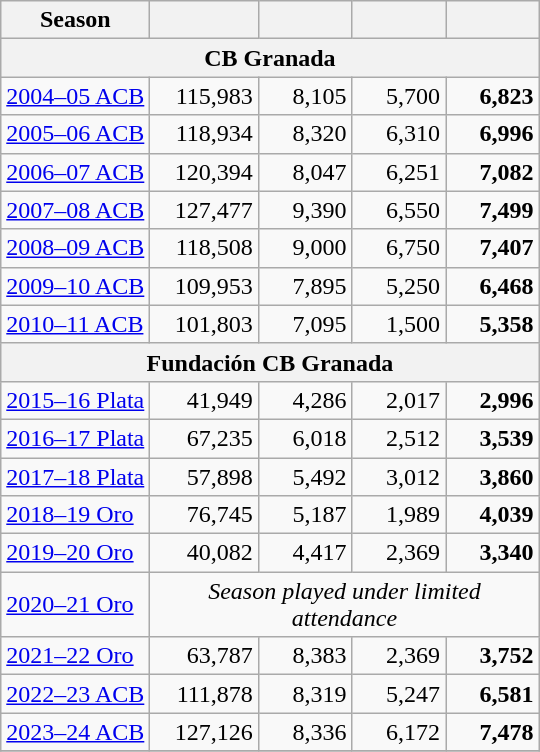<table class="wikitable sortable" style="text-align:right">
<tr>
<th>Season</th>
<th width=65></th>
<th width=55></th>
<th width=55></th>
<th width=55></th>
</tr>
<tr>
<th colspan=5>CB Granada</th>
</tr>
<tr>
<td align=left><a href='#'>2004–05 ACB</a></td>
<td>115,983</td>
<td>8,105</td>
<td>5,700</td>
<td><strong>6,823</strong></td>
</tr>
<tr>
<td align=left><a href='#'>2005–06 ACB</a></td>
<td>118,934</td>
<td>8,320</td>
<td>6,310</td>
<td><strong>6,996</strong></td>
</tr>
<tr>
<td align=left><a href='#'>2006–07 ACB</a></td>
<td>120,394</td>
<td>8,047</td>
<td>6,251</td>
<td><strong>7,082</strong></td>
</tr>
<tr>
<td align=left><a href='#'>2007–08 ACB</a></td>
<td>127,477</td>
<td>9,390</td>
<td>6,550</td>
<td><strong>7,499</strong></td>
</tr>
<tr>
<td align=left><a href='#'>2008–09 ACB</a></td>
<td>118,508</td>
<td>9,000</td>
<td>6,750</td>
<td><strong>7,407</strong></td>
</tr>
<tr>
<td align=left><a href='#'>2009–10 ACB</a></td>
<td>109,953</td>
<td>7,895</td>
<td>5,250</td>
<td><strong>6,468</strong></td>
</tr>
<tr>
<td align=left><a href='#'>2010–11 ACB</a></td>
<td>101,803</td>
<td>7,095</td>
<td>1,500</td>
<td><strong>5,358</strong></td>
</tr>
<tr>
<th colspan=5>Fundación CB Granada</th>
</tr>
<tr>
<td align=left><a href='#'>2015–16 Plata</a></td>
<td>41,949</td>
<td>4,286</td>
<td>2,017</td>
<td><strong>2,996</strong></td>
</tr>
<tr>
<td align=left><a href='#'>2016–17 Plata</a></td>
<td>67,235</td>
<td>6,018</td>
<td>2,512</td>
<td><strong>3,539</strong></td>
</tr>
<tr>
<td align=left><a href='#'>2017–18 Plata</a></td>
<td>57,898</td>
<td>5,492</td>
<td>3,012</td>
<td><strong>3,860</strong></td>
</tr>
<tr>
<td align=left><a href='#'>2018–19 Oro</a></td>
<td>76,745</td>
<td>5,187</td>
<td>1,989</td>
<td><strong>4,039</strong></td>
</tr>
<tr>
<td align=left><a href='#'>2019–20 Oro</a></td>
<td>40,082</td>
<td>4,417</td>
<td>2,369</td>
<td><strong>3,340</strong></td>
</tr>
<tr>
<td align=left><a href='#'>2020–21 Oro</a></td>
<td colspan=4 align=center><em>Season played under limited attendance</em></td>
</tr>
<tr>
<td align=left><a href='#'>2021–22 Oro</a></td>
<td>63,787</td>
<td>8,383</td>
<td>2,369</td>
<td><strong>3,752</strong></td>
</tr>
<tr>
<td align=left><a href='#'>2022–23 ACB</a></td>
<td>111,878</td>
<td>8,319</td>
<td>5,247</td>
<td><strong>6,581</strong></td>
</tr>
<tr>
<td align=left><a href='#'>2023–24 ACB</a></td>
<td>127,126</td>
<td>8,336</td>
<td>6,172</td>
<td><strong>7,478</strong></td>
</tr>
<tr>
</tr>
</table>
